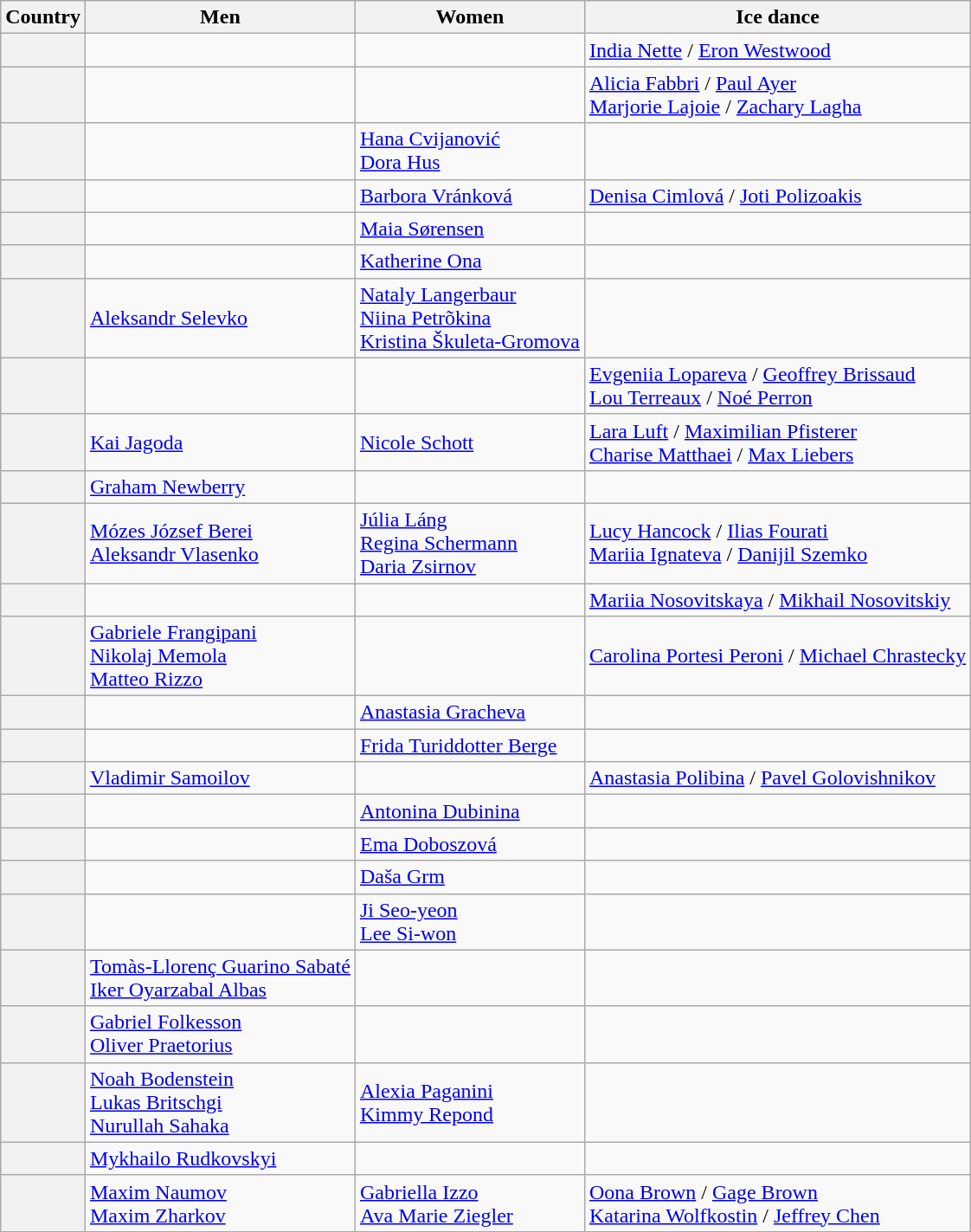<table class="wikitable unsortable" style="text-align:left;">
<tr>
<th scope="col">Country</th>
<th scope="col">Men</th>
<th scope="col">Women</th>
<th scope="col">Ice dance</th>
</tr>
<tr>
<th scope="row" style="text-align:left"></th>
<td></td>
<td></td>
<td><a href='#'>India Nette</a> / <a href='#'>Eron Westwood</a></td>
</tr>
<tr>
<th scope="row" style="text-align:left"></th>
<td></td>
<td></td>
<td><a href='#'>Alicia Fabbri</a> / <a href='#'>Paul Ayer</a><br><a href='#'>Marjorie Lajoie</a> / <a href='#'>Zachary Lagha</a></td>
</tr>
<tr>
<th scope="row" style="text-align:left"></th>
<td></td>
<td><a href='#'>Hana Cvijanović</a><br><a href='#'>Dora Hus</a></td>
<td></td>
</tr>
<tr>
<th scope="row" style="text-align:left"></th>
<td></td>
<td><a href='#'>Barbora Vránková</a></td>
<td><a href='#'>Denisa Cimlová</a> / <a href='#'>Joti Polizoakis</a></td>
</tr>
<tr>
<th scope="row" style="text-align:left"></th>
<td></td>
<td><a href='#'>Maia Sørensen</a></td>
<td></td>
</tr>
<tr>
<th scope="row" style="text-align:left"></th>
<td></td>
<td><a href='#'>Katherine Ona</a></td>
<td></td>
</tr>
<tr>
<th scope="row" style="text-align:left"></th>
<td><a href='#'>Aleksandr Selevko</a></td>
<td><a href='#'>Nataly Langerbaur</a><br><a href='#'>Niina Petrõkina</a><br><a href='#'>Kristina Škuleta-Gromova</a></td>
<td></td>
</tr>
<tr>
<th scope="row" style="text-align:left"></th>
<td></td>
<td></td>
<td><a href='#'>Evgeniia Lopareva</a> / <a href='#'>Geoffrey Brissaud</a><br><a href='#'>Lou Terreaux</a> / <a href='#'>Noé Perron</a></td>
</tr>
<tr>
<th scope="row" style="text-align:left"></th>
<td><a href='#'>Kai Jagoda</a></td>
<td><a href='#'>Nicole Schott</a></td>
<td><a href='#'>Lara Luft</a> / <a href='#'>Maximilian Pfisterer</a><br><a href='#'>Charise Matthaei</a> / <a href='#'>Max Liebers</a></td>
</tr>
<tr>
<th scope="row" style="text-align:left"></th>
<td><a href='#'>Graham Newberry</a></td>
<td></td>
<td></td>
</tr>
<tr>
<th scope="row" style="text-align:left"></th>
<td><a href='#'>Mózes József Berei</a><br><a href='#'>Aleksandr Vlasenko</a></td>
<td><a href='#'>Júlia Láng</a><br><a href='#'>Regina Schermann</a><br><a href='#'>Daria Zsirnov</a></td>
<td><a href='#'>Lucy Hancock</a> / <a href='#'>Ilias Fourati</a><br><a href='#'>Mariia Ignateva</a> / <a href='#'>Danijil Szemko</a></td>
</tr>
<tr>
<th scope="row" style="text-align:left"></th>
<td></td>
<td></td>
<td><a href='#'>Mariia Nosovitskaya</a> / <a href='#'>Mikhail Nosovitskiy</a></td>
</tr>
<tr>
<th scope="row" style="text-align:left"></th>
<td><a href='#'>Gabriele Frangipani</a><br><a href='#'>Nikolaj Memola</a><br><a href='#'>Matteo Rizzo</a></td>
<td></td>
<td><a href='#'>Carolina Portesi Peroni</a> / <a href='#'>Michael Chrastecky</a></td>
</tr>
<tr>
<th scope="row" style="text-align:left"></th>
<td></td>
<td><a href='#'>Anastasia Gracheva</a></td>
<td></td>
</tr>
<tr>
<th scope="row" style="text-align:left"></th>
<td></td>
<td><a href='#'>Frida Turiddotter Berge</a></td>
</tr>
<tr>
<th scope="row" style="text-align:left"></th>
<td><a href='#'>Vladimir Samoilov</a></td>
<td></td>
<td><a href='#'>Anastasia Polibina</a> / <a href='#'>Pavel Golovishnikov</a></td>
</tr>
<tr>
<th scope="row" style="text-align:left"></th>
<td></td>
<td><a href='#'>Antonina Dubinina</a></td>
<td></td>
</tr>
<tr>
<th scope="row" style="text-align:left"></th>
<td></td>
<td><a href='#'>Ema Doboszová</a></td>
<td></td>
</tr>
<tr>
<th scope="row" style="text-align:left"></th>
<td></td>
<td><a href='#'>Daša Grm</a></td>
<td></td>
</tr>
<tr>
<th scope="row" style="text-align:left"></th>
<td></td>
<td><a href='#'>Ji Seo-yeon</a><br><a href='#'>Lee Si-won</a></td>
<td></td>
</tr>
<tr>
<th scope="row" style="text-align:left"></th>
<td><a href='#'>Tomàs-Llorenç Guarino Sabaté</a><br><a href='#'>Iker Oyarzabal Albas</a></td>
<td></td>
<td></td>
</tr>
<tr>
<th scope="row" style="text-align:left"></th>
<td><a href='#'>Gabriel Folkesson</a><br><a href='#'>Oliver Praetorius</a></td>
<td></td>
<td></td>
</tr>
<tr>
<th scope="row" style="text-align:left"></th>
<td><a href='#'>Noah Bodenstein</a><br><a href='#'>Lukas Britschgi</a><br><a href='#'>Nurullah Sahaka</a></td>
<td><a href='#'>Alexia Paganini</a><br><a href='#'>Kimmy Repond</a></td>
<td></td>
</tr>
<tr>
<th scope="row" style="text-align:left"></th>
<td><a href='#'>Mykhailo Rudkovskyi</a></td>
<td></td>
<td></td>
</tr>
<tr>
<th scope="row" style="text-align:left"></th>
<td><a href='#'>Maxim Naumov</a><br><a href='#'>Maxim Zharkov</a></td>
<td><a href='#'>Gabriella Izzo</a><br><a href='#'>Ava Marie Ziegler</a></td>
<td><a href='#'>Oona Brown</a> / <a href='#'>Gage Brown</a><br><a href='#'>Katarina Wolfkostin</a> / <a href='#'>Jeffrey Chen</a></td>
</tr>
</table>
